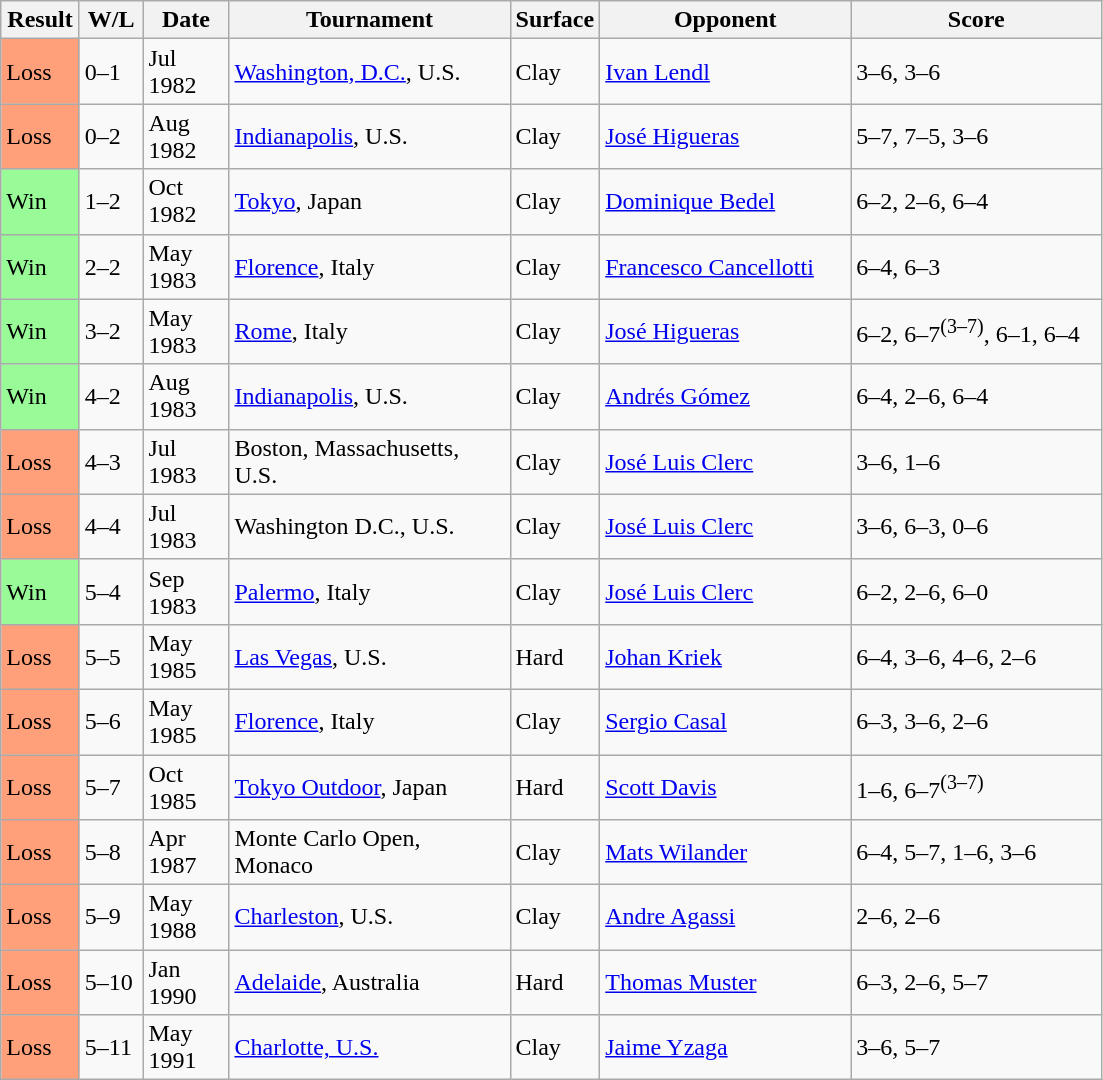<table class="sortable wikitable">
<tr>
<th style="width:45px">Result</th>
<th style="width:35px" class="unsortable">W/L</th>
<th style="width:50px">Date</th>
<th style="width:180px">Tournament</th>
<th style="width:50px">Surface</th>
<th style="width:160px">Opponent</th>
<th style="width:160px" class="unsortable">Score</th>
</tr>
<tr>
<td style="background:#ffa07a;">Loss</td>
<td>0–1</td>
<td>Jul 1982</td>
<td><a href='#'>Washington, D.C.</a>, U.S.</td>
<td>Clay</td>
<td> <a href='#'>Ivan Lendl</a></td>
<td>3–6, 3–6</td>
</tr>
<tr>
<td style="background:#ffa07a;">Loss</td>
<td>0–2</td>
<td>Aug 1982</td>
<td><a href='#'>Indianapolis</a>, U.S.</td>
<td>Clay</td>
<td> <a href='#'>José Higueras</a></td>
<td>5–7, 7–5, 3–6</td>
</tr>
<tr>
<td style="background:#98fb98;">Win</td>
<td>1–2</td>
<td>Oct 1982</td>
<td><a href='#'>Tokyo</a>, Japan</td>
<td>Clay</td>
<td> <a href='#'>Dominique Bedel</a></td>
<td>6–2, 2–6, 6–4</td>
</tr>
<tr>
<td style="background:#98fb98;">Win</td>
<td>2–2</td>
<td>May 1983</td>
<td><a href='#'>Florence</a>, Italy</td>
<td>Clay</td>
<td> <a href='#'>Francesco Cancellotti</a></td>
<td>6–4, 6–3</td>
</tr>
<tr>
<td style="background:#98fb98;">Win</td>
<td>3–2</td>
<td>May 1983</td>
<td><a href='#'>Rome</a>, Italy</td>
<td>Clay</td>
<td> <a href='#'>José Higueras</a></td>
<td>6–2, 6–7<sup>(3–7)</sup>, 6–1, 6–4</td>
</tr>
<tr>
<td style="background:#98fb98;">Win</td>
<td>4–2</td>
<td>Aug 1983</td>
<td><a href='#'>Indianapolis</a>, U.S.</td>
<td>Clay</td>
<td> <a href='#'>Andrés Gómez</a></td>
<td>6–4, 2–6, 6–4</td>
</tr>
<tr>
<td style="background:#ffa07a;">Loss</td>
<td>4–3</td>
<td>Jul 1983</td>
<td>Boston, Massachusetts, U.S.</td>
<td>Clay</td>
<td> <a href='#'>José Luis Clerc</a></td>
<td>3–6, 1–6</td>
</tr>
<tr>
<td style="background:#ffa07a;">Loss</td>
<td>4–4</td>
<td>Jul 1983</td>
<td>Washington D.C., U.S.</td>
<td>Clay</td>
<td> <a href='#'>José Luis Clerc</a></td>
<td>3–6, 6–3, 0–6</td>
</tr>
<tr>
<td style="background:#98fb98;">Win</td>
<td>5–4</td>
<td>Sep 1983</td>
<td><a href='#'>Palermo</a>, Italy</td>
<td>Clay</td>
<td> <a href='#'>José Luis Clerc</a></td>
<td>6–2, 2–6, 6–0</td>
</tr>
<tr>
<td style="background:#ffa07a;">Loss</td>
<td>5–5</td>
<td>May 1985</td>
<td><a href='#'>Las Vegas</a>, U.S.</td>
<td>Hard</td>
<td> <a href='#'>Johan Kriek</a></td>
<td>6–4, 3–6, 4–6, 2–6</td>
</tr>
<tr>
<td style="background:#ffa07a;">Loss</td>
<td>5–6</td>
<td>May 1985</td>
<td><a href='#'>Florence</a>, Italy</td>
<td>Clay</td>
<td> <a href='#'>Sergio Casal</a></td>
<td>6–3, 3–6, 2–6</td>
</tr>
<tr>
<td style="background:#ffa07a;">Loss</td>
<td>5–7</td>
<td>Oct 1985</td>
<td><a href='#'>Tokyo Outdoor</a>, Japan</td>
<td>Hard</td>
<td> <a href='#'>Scott Davis</a></td>
<td>1–6, 6–7<sup>(3–7)</sup></td>
</tr>
<tr>
<td style="background:#ffa07a;">Loss</td>
<td>5–8</td>
<td>Apr 1987</td>
<td>Monte Carlo Open, Monaco</td>
<td>Clay</td>
<td> <a href='#'>Mats Wilander</a></td>
<td>6–4, 5–7, 1–6, 3–6</td>
</tr>
<tr>
<td style="background:#ffa07a;">Loss</td>
<td>5–9</td>
<td>May 1988</td>
<td><a href='#'>Charleston</a>, U.S.</td>
<td>Clay</td>
<td> <a href='#'>Andre Agassi</a></td>
<td>2–6, 2–6</td>
</tr>
<tr>
<td style="background:#ffa07a;">Loss</td>
<td>5–10</td>
<td>Jan 1990</td>
<td><a href='#'>Adelaide</a>, Australia</td>
<td>Hard</td>
<td> <a href='#'>Thomas Muster</a></td>
<td>6–3, 2–6, 5–7</td>
</tr>
<tr>
<td style="background:#ffa07a;">Loss</td>
<td>5–11</td>
<td>May 1991</td>
<td><a href='#'>Charlotte, U.S.</a></td>
<td>Clay</td>
<td> <a href='#'>Jaime Yzaga</a></td>
<td>3–6, 5–7</td>
</tr>
</table>
